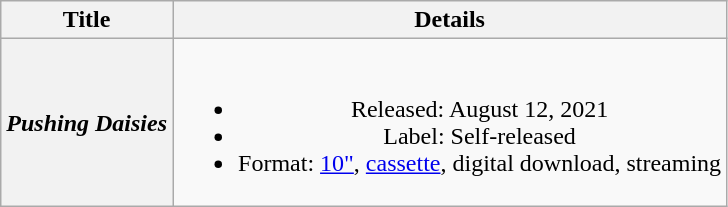<table class="wikitable plainrowheaders" style="text-align:center;">
<tr>
<th scope="col">Title</th>
<th scope="col">Details</th>
</tr>
<tr>
<th scope="row"><em>Pushing Daisies</em></th>
<td><br><ul><li>Released: August 12, 2021</li><li>Label: Self-released</li><li>Format: <a href='#'>10"</a>, <a href='#'>cassette</a>, digital download, streaming</li></ul></td>
</tr>
</table>
